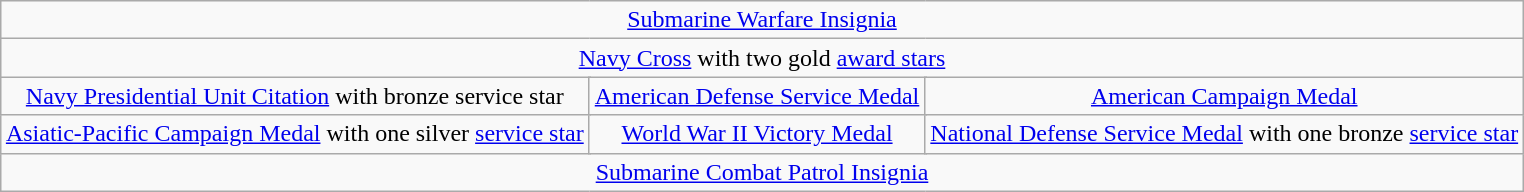<table class="wikitable" style="margin:1em auto; text-align:center;">
<tr>
<td colspan="6"><a href='#'>Submarine Warfare Insignia</a></td>
</tr>
<tr>
<td colspan="6"><a href='#'>Navy Cross</a> with two gold <a href='#'>award stars</a></td>
</tr>
<tr>
<td colspan="2"><a href='#'>Navy Presidential Unit Citation</a> with bronze service star</td>
<td colspan="2"><a href='#'>American Defense Service Medal</a></td>
<td colspan="2"><a href='#'>American Campaign Medal</a></td>
</tr>
<tr>
<td colspan="2"><a href='#'>Asiatic-Pacific Campaign Medal</a> with one silver <a href='#'>service star</a></td>
<td colspan="2"><a href='#'>World War II Victory Medal</a></td>
<td colspan="2"><a href='#'>National Defense Service Medal</a> with one bronze <a href='#'>service star</a></td>
</tr>
<tr>
<td colspan="6"><a href='#'>Submarine Combat Patrol Insignia</a></td>
</tr>
</table>
